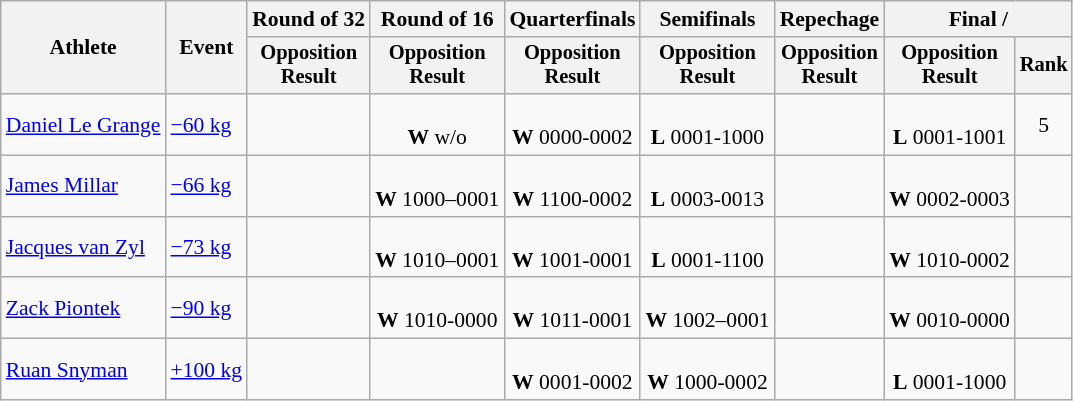<table class="wikitable" style="font-size:90%;">
<tr>
<th rowspan=2>Athlete</th>
<th rowspan=2>Event</th>
<th>Round of 32</th>
<th>Round of 16</th>
<th>Quarterfinals</th>
<th>Semifinals</th>
<th>Repechage</th>
<th colspan=2>Final / </th>
</tr>
<tr style="font-size:95%">
<th>Opposition<br>Result</th>
<th>Opposition<br>Result</th>
<th>Opposition<br>Result</th>
<th>Opposition<br>Result</th>
<th>Opposition<br>Result</th>
<th>Opposition<br>Result</th>
<th>Rank</th>
</tr>
<tr align=center>
<td align=left><a href='#'>Daniel Le Grange</a></td>
<td align=left><a href='#'>−60 kg</a></td>
<td></td>
<td><br><strong>W</strong> w/o</td>
<td><br><strong>W</strong> 0000-0002</td>
<td><br><strong>L</strong> 0001-1000</td>
<td></td>
<td><br><strong>L</strong> 0001-1001</td>
<td>5</td>
</tr>
<tr align=center>
<td align=left><a href='#'>James Millar</a></td>
<td align=left><a href='#'>−66 kg</a></td>
<td></td>
<td><br><strong>W</strong> 1000–0001</td>
<td><br><strong>W</strong> 1100-0002</td>
<td><br><strong>L</strong> 0003-0013</td>
<td></td>
<td><br><strong>W</strong> 0002-0003</td>
<td></td>
</tr>
<tr align=center>
<td align=left><a href='#'>Jacques van Zyl</a></td>
<td align=left><a href='#'>−73 kg</a></td>
<td></td>
<td><br><strong>W</strong> 1010–0001</td>
<td><br><strong>W</strong> 1001-0001</td>
<td><br><strong>L</strong> 0001-1100</td>
<td></td>
<td><br><strong>W</strong> 1010-0002</td>
<td></td>
</tr>
<tr align=center>
<td align=left><a href='#'>Zack Piontek</a></td>
<td align=left><a href='#'>−90 kg</a></td>
<td></td>
<td><br><strong>W</strong> 1010-0000</td>
<td><br><strong>W</strong> 1011-0001</td>
<td><br><strong>W</strong> 1002–0001</td>
<td></td>
<td><br><strong>W</strong> 0010-0000</td>
<td></td>
</tr>
<tr align=center>
<td align=left><a href='#'>Ruan Snyman</a></td>
<td align=left><a href='#'>+100 kg</a></td>
<td></td>
<td></td>
<td><br><strong>W</strong> 0001-0002</td>
<td><br><strong>W</strong> 1000-0002</td>
<td></td>
<td><br><strong>L</strong> 0001-1000</td>
<td></td>
</tr>
</table>
